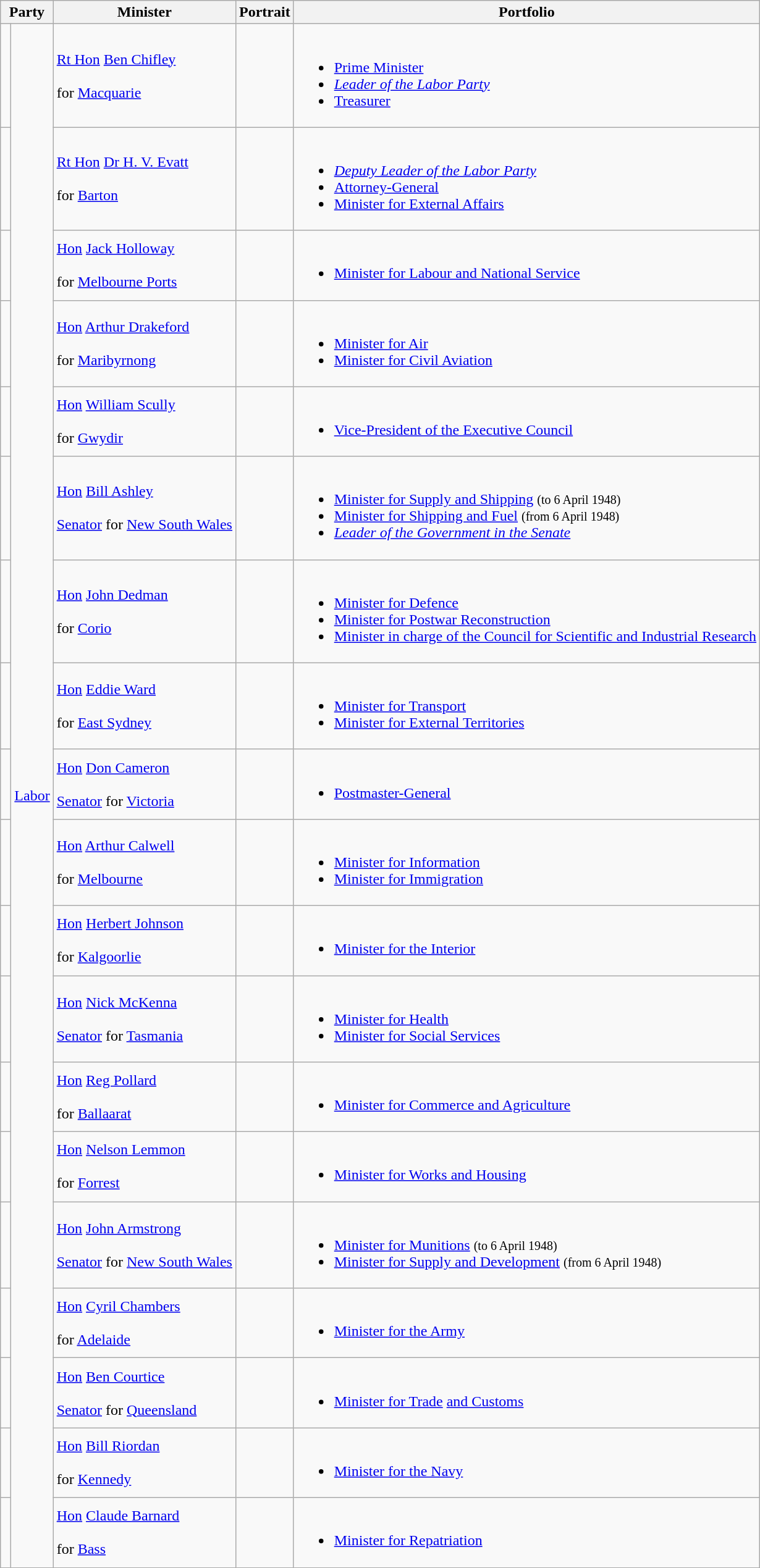<table class="wikitable sortable">
<tr>
<th colspan="2">Party</th>
<th>Minister</th>
<th>Portrait</th>
<th>Portfolio</th>
</tr>
<tr>
<td> </td>
<td rowspan=19><a href='#'>Labor</a></td>
<td><a href='#'>Rt Hon</a> <a href='#'>Ben Chifley</a> <br><br> for <a href='#'>Macquarie</a> <br></td>
<td></td>
<td><br><ul><li><a href='#'>Prime Minister</a></li><li><em><a href='#'>Leader of the Labor Party</a></em></li><li><a href='#'>Treasurer</a></li></ul></td>
</tr>
<tr>
<td> </td>
<td><a href='#'>Rt Hon</a> <a href='#'>Dr H. V. Evatt</a>  <br><br> for <a href='#'>Barton</a> <br></td>
<td></td>
<td><br><ul><li><em><a href='#'>Deputy Leader of the Labor Party</a></em></li><li><a href='#'>Attorney-General</a></li><li><a href='#'>Minister for External Affairs</a></li></ul></td>
</tr>
<tr>
<td> </td>
<td><a href='#'>Hon</a> <a href='#'>Jack Holloway</a> <br><br> for <a href='#'>Melbourne Ports</a> <br></td>
<td></td>
<td><br><ul><li><a href='#'>Minister for Labour and National Service</a></li></ul></td>
</tr>
<tr>
<td> </td>
<td><a href='#'>Hon</a> <a href='#'>Arthur Drakeford</a> <br><br> for <a href='#'>Maribyrnong</a> <br></td>
<td></td>
<td><br><ul><li><a href='#'>Minister for Air</a></li><li><a href='#'>Minister for Civil Aviation</a></li></ul></td>
</tr>
<tr>
<td> </td>
<td><a href='#'>Hon</a> <a href='#'>William Scully</a> <br><br> for <a href='#'>Gwydir</a> <br></td>
<td></td>
<td><br><ul><li><a href='#'>Vice-President of the Executive Council</a></li></ul></td>
</tr>
<tr>
<td> </td>
<td><a href='#'>Hon</a> <a href='#'>Bill Ashley</a> <br><br><a href='#'>Senator</a> for <a href='#'>New South Wales</a> <br></td>
<td></td>
<td><br><ul><li><a href='#'>Minister for Supply and Shipping</a> <small>(to 6 April 1948)</small></li><li><a href='#'>Minister for Shipping and Fuel</a> <small>(from 6 April 1948)</small></li><li><em><a href='#'>Leader of the Government in the Senate</a></em></li></ul></td>
</tr>
<tr>
<td> </td>
<td><a href='#'>Hon</a> <a href='#'>John Dedman</a> <br><br> for <a href='#'>Corio</a> <br></td>
<td></td>
<td><br><ul><li><a href='#'>Minister for Defence</a></li><li><a href='#'>Minister for Postwar Reconstruction</a></li><li><a href='#'>Minister in charge of the Council for Scientific and Industrial Research</a></li></ul></td>
</tr>
<tr>
<td> </td>
<td><a href='#'>Hon</a> <a href='#'>Eddie Ward</a> <br><br> for <a href='#'>East Sydney</a> <br></td>
<td></td>
<td><br><ul><li><a href='#'>Minister for Transport</a></li><li><a href='#'>Minister for External Territories</a></li></ul></td>
</tr>
<tr>
<td> </td>
<td><a href='#'>Hon</a> <a href='#'>Don Cameron</a> <br><br><a href='#'>Senator</a> for <a href='#'>Victoria</a> <br></td>
<td></td>
<td><br><ul><li><a href='#'>Postmaster-General</a></li></ul></td>
</tr>
<tr>
<td> </td>
<td><a href='#'>Hon</a> <a href='#'>Arthur Calwell</a> <br><br> for <a href='#'>Melbourne</a> <br></td>
<td></td>
<td><br><ul><li><a href='#'>Minister for Information</a></li><li><a href='#'>Minister for Immigration</a></li></ul></td>
</tr>
<tr>
<td> </td>
<td><a href='#'>Hon</a> <a href='#'>Herbert Johnson</a> <br><br> for <a href='#'>Kalgoorlie</a> <br></td>
<td></td>
<td><br><ul><li><a href='#'>Minister for the Interior</a></li></ul></td>
</tr>
<tr>
<td> </td>
<td><a href='#'>Hon</a> <a href='#'>Nick McKenna</a> <br><br><a href='#'>Senator</a> for <a href='#'>Tasmania</a> <br></td>
<td></td>
<td><br><ul><li><a href='#'>Minister for Health</a></li><li><a href='#'>Minister for Social Services</a></li></ul></td>
</tr>
<tr>
<td> </td>
<td><a href='#'>Hon</a> <a href='#'>Reg Pollard</a> <br><br> for <a href='#'>Ballaarat</a> <br></td>
<td></td>
<td><br><ul><li><a href='#'>Minister for Commerce and Agriculture</a></li></ul></td>
</tr>
<tr>
<td> </td>
<td><a href='#'>Hon</a> <a href='#'>Nelson Lemmon</a> <br><br> for <a href='#'>Forrest</a> <br></td>
<td></td>
<td><br><ul><li><a href='#'>Minister for Works and Housing</a></li></ul></td>
</tr>
<tr>
<td> </td>
<td><a href='#'>Hon</a> <a href='#'>John Armstrong</a> <br><br><a href='#'>Senator</a> for <a href='#'>New South Wales</a> <br></td>
<td></td>
<td><br><ul><li><a href='#'>Minister for Munitions</a> <small>(to 6 April 1948)</small></li><li><a href='#'>Minister for Supply and Development</a> <small>(from 6 April 1948)</small></li></ul></td>
</tr>
<tr>
<td> </td>
<td><a href='#'>Hon</a> <a href='#'>Cyril Chambers</a> <br><br> for <a href='#'>Adelaide</a> <br></td>
<td></td>
<td><br><ul><li><a href='#'>Minister for the Army</a></li></ul></td>
</tr>
<tr>
<td> </td>
<td><a href='#'>Hon</a> <a href='#'>Ben Courtice</a> <br><br><a href='#'>Senator</a> for <a href='#'>Queensland</a> <br></td>
<td></td>
<td><br><ul><li><a href='#'>Minister for Trade</a> <a href='#'>and Customs</a></li></ul></td>
</tr>
<tr>
<td> </td>
<td><a href='#'>Hon</a> <a href='#'>Bill Riordan</a> <br><br> for <a href='#'>Kennedy</a> <br></td>
<td></td>
<td><br><ul><li><a href='#'>Minister for the Navy</a></li></ul></td>
</tr>
<tr>
<td> </td>
<td><a href='#'>Hon</a> <a href='#'>Claude Barnard</a> <br><br> for <a href='#'>Bass</a> <br></td>
<td></td>
<td><br><ul><li><a href='#'>Minister for Repatriation</a></li></ul></td>
</tr>
</table>
